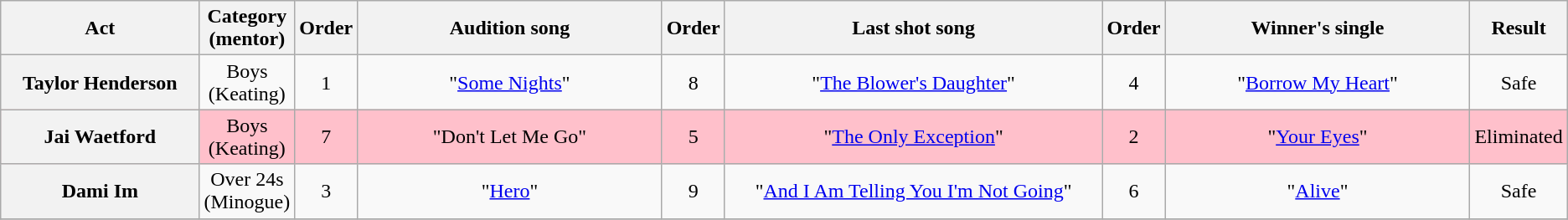<table class="wikitable plainrowheaders" style="text-align:center;">
<tr>
<th scope="col" style="width:10em;">Act</th>
<th scope="col">Category (mentor)</th>
<th scope="col">Order</th>
<th scope="col" style="width:16em;">Audition song</th>
<th scope="col">Order</th>
<th scope="col" style="width:20em;">Last shot song</th>
<th scope="col">Order</th>
<th scope="col" style="width:16em;">Winner's single</th>
<th scope="col">Result</th>
</tr>
<tr>
<th scope="row">Taylor Henderson</th>
<td scope="row">Boys (Keating)</td>
<td>1</td>
<td>"<a href='#'>Some Nights</a>"</td>
<td>8</td>
<td>"<a href='#'>The Blower's Daughter</a>"</td>
<td>4</td>
<td>"<a href='#'>Borrow My Heart</a>"</td>
<td>Safe</td>
</tr>
<tr style="background:pink;">
<th scope="row">Jai Waetford</th>
<td scope="row">Boys (Keating)</td>
<td>7</td>
<td>"Don't Let Me Go"</td>
<td>5</td>
<td>"<a href='#'>The Only Exception</a>"</td>
<td>2</td>
<td>"<a href='#'>Your Eyes</a>"</td>
<td>Eliminated</td>
</tr>
<tr>
<th scope="row">Dami Im</th>
<td>Over 24s (Minogue)</td>
<td>3</td>
<td>"<a href='#'>Hero</a>"</td>
<td>9</td>
<td>"<a href='#'>And I Am Telling You I'm Not Going</a>"</td>
<td>6</td>
<td>"<a href='#'>Alive</a>"</td>
<td>Safe</td>
</tr>
<tr>
</tr>
</table>
